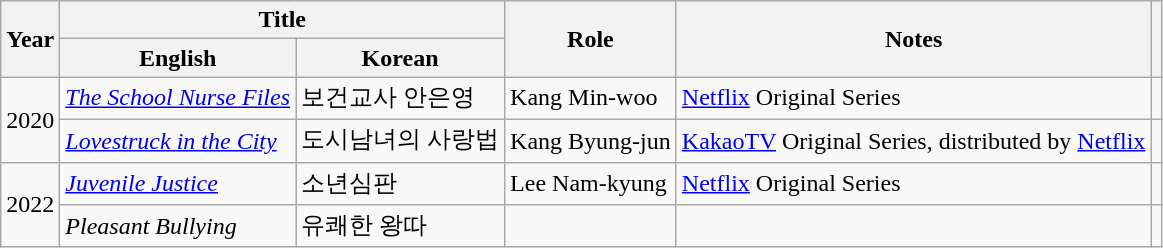<table class="wikitable sortable">
<tr>
<th scope="col" rowspan="2">Year</th>
<th scope="col" colspan="2">Title</th>
<th scope="col" rowspan="2">Role</th>
<th scope="col" rowspan="2" class="unsortable">Notes</th>
<th scope="col" rowspan="2" class="unsortable"></th>
</tr>
<tr>
<th scope="col">English</th>
<th scope="col">Korean</th>
</tr>
<tr>
<td rowspan="2">2020</td>
<td><em><a href='#'>The School Nurse Files</a></em></td>
<td>보건교사 안은영</td>
<td>Kang Min-woo</td>
<td><a href='#'>Netflix</a> Original Series</td>
<td></td>
</tr>
<tr>
<td><em><a href='#'>Lovestruck in the City</a></em></td>
<td>도시남녀의 사랑법</td>
<td>Kang Byung-jun</td>
<td><a href='#'>KakaoTV</a> Original Series, distributed by <a href='#'>Netflix</a></td>
<td></td>
</tr>
<tr>
<td rowspan="2">2022</td>
<td><em><a href='#'>Juvenile Justice</a></em></td>
<td>소년심판</td>
<td>Lee Nam-kyung</td>
<td><a href='#'>Netflix</a> Original Series</td>
<td></td>
</tr>
<tr>
<td><em>Pleasant Bullying</em></td>
<td>유쾌한 왕따</td>
<td></td>
<td></td>
<td></td>
</tr>
</table>
